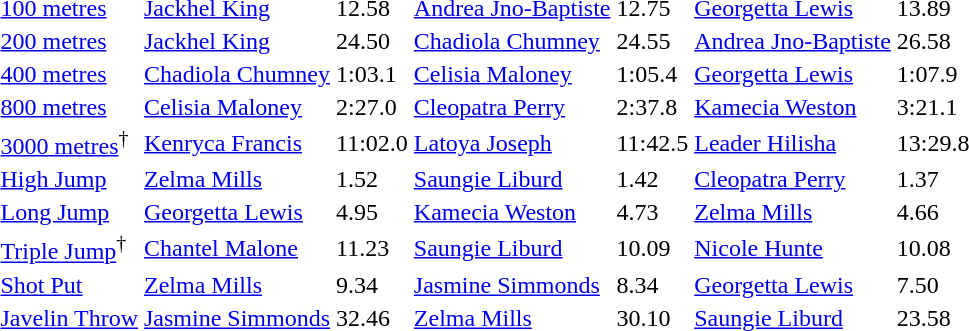<table>
<tr>
<td><a href='#'>100 metres</a></td>
<td align=left><a href='#'>Jackhel King</a> <br> </td>
<td>12.58</td>
<td align=left><a href='#'>Andrea Jno-Baptiste</a> <br> </td>
<td>12.75</td>
<td align=left><a href='#'>Georgetta Lewis</a> <br> </td>
<td>13.89</td>
</tr>
<tr>
<td><a href='#'>200 metres</a></td>
<td align=left><a href='#'>Jackhel King</a> <br> </td>
<td>24.50</td>
<td align=left><a href='#'>Chadiola Chumney</a> <br> </td>
<td>24.55</td>
<td align=left><a href='#'>Andrea Jno-Baptiste</a> <br> </td>
<td>26.58</td>
</tr>
<tr>
<td><a href='#'>400 metres</a></td>
<td align=left><a href='#'>Chadiola Chumney</a> <br> </td>
<td>1:03.1</td>
<td align=left><a href='#'>Celisia Maloney</a> <br> </td>
<td>1:05.4</td>
<td align=left><a href='#'>Georgetta Lewis</a> <br> </td>
<td>1:07.9</td>
</tr>
<tr>
<td><a href='#'>800 metres</a></td>
<td align=left><a href='#'>Celisia Maloney</a> <br> </td>
<td>2:27.0</td>
<td align=left><a href='#'>Cleopatra Perry</a> <br> </td>
<td>2:37.8</td>
<td align=left><a href='#'>Kamecia Weston</a> <br> </td>
<td>3:21.1</td>
</tr>
<tr>
<td><a href='#'>3000 metres</a><sup>†</sup></td>
<td align=left><a href='#'>Kenryca Francis</a> <br> </td>
<td>11:02.0</td>
<td align=left><a href='#'>Latoya Joseph</a> <br> </td>
<td>11:42.5</td>
<td align=left><a href='#'>Leader Hilisha</a> <br> </td>
<td>13:29.8</td>
</tr>
<tr>
<td><a href='#'>High Jump</a></td>
<td align=left><a href='#'>Zelma Mills</a> <br> </td>
<td>1.52</td>
<td align=left><a href='#'>Saungie Liburd</a> <br> </td>
<td>1.42</td>
<td align=left><a href='#'>Cleopatra Perry</a> <br> </td>
<td>1.37</td>
</tr>
<tr>
<td><a href='#'>Long Jump</a></td>
<td align=left><a href='#'>Georgetta Lewis</a> <br> </td>
<td>4.95</td>
<td align=left><a href='#'>Kamecia Weston</a> <br> </td>
<td>4.73</td>
<td align=left><a href='#'>Zelma Mills</a> <br> </td>
<td>4.66</td>
</tr>
<tr>
<td><a href='#'>Triple Jump</a><sup>†</sup></td>
<td align=left><a href='#'>Chantel Malone</a> <br> </td>
<td>11.23</td>
<td align=left><a href='#'>Saungie Liburd</a> <br> </td>
<td>10.09</td>
<td align=left><a href='#'>Nicole Hunte</a> <br> </td>
<td>10.08</td>
</tr>
<tr>
<td><a href='#'>Shot Put</a></td>
<td align=left><a href='#'>Zelma Mills</a> <br> </td>
<td>9.34</td>
<td align=left><a href='#'>Jasmine Simmonds</a> <br> </td>
<td>8.34</td>
<td align=left><a href='#'>Georgetta Lewis</a> <br> </td>
<td>7.50</td>
</tr>
<tr>
<td><a href='#'>Javelin Throw</a></td>
<td align=left><a href='#'>Jasmine Simmonds</a> <br> </td>
<td>32.46</td>
<td align=left><a href='#'>Zelma Mills</a> <br> </td>
<td>30.10</td>
<td align=left><a href='#'>Saungie Liburd</a> <br> </td>
<td>23.58</td>
</tr>
</table>
